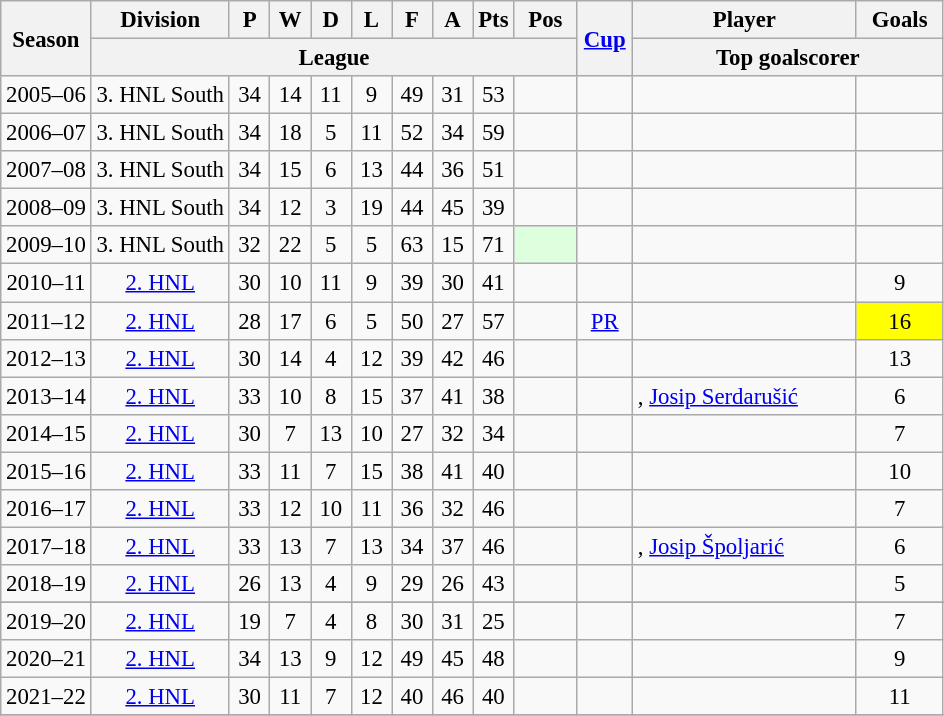<table class="wikitable sortable" style="font-size:95%; text-align: center;">
<tr>
<th rowspan=2>Season</th>
<th>Division</th>
<th width="20">P</th>
<th width="20">W</th>
<th width="20">D</th>
<th width="20">L</th>
<th width="20">F</th>
<th width="20">A</th>
<th width="20">Pts</th>
<th width="35">Pos</th>
<th rowspan=2 width="30"><a href='#'>Cup</a></th>
<th>Player</th>
<th>Goals</th>
</tr>
<tr>
<th class="unsortable" colspan=9>League</th>
<th colspan=2 width="200">Top goalscorer</th>
</tr>
<tr>
<td>2005–06</td>
<td>3. HNL South</td>
<td>34</td>
<td>14</td>
<td>11</td>
<td>9</td>
<td>49</td>
<td>31</td>
<td>53</td>
<td></td>
<td></td>
<td></td>
<td></td>
</tr>
<tr>
<td>2006–07</td>
<td>3. HNL South</td>
<td>34</td>
<td>18</td>
<td>5</td>
<td>11</td>
<td>52</td>
<td>34</td>
<td>59</td>
<td></td>
<td></td>
<td></td>
<td></td>
</tr>
<tr>
<td>2007–08</td>
<td>3. HNL South</td>
<td>34</td>
<td>15</td>
<td>6</td>
<td>13</td>
<td>44</td>
<td>36</td>
<td>51</td>
<td></td>
<td></td>
<td></td>
<td></td>
</tr>
<tr>
<td>2008–09</td>
<td>3. HNL South</td>
<td>34</td>
<td>12</td>
<td>3</td>
<td>19</td>
<td>44</td>
<td>45</td>
<td>39</td>
<td></td>
<td></td>
<td></td>
<td></td>
</tr>
<tr>
<td>2009–10</td>
<td>3. HNL South</td>
<td>32</td>
<td>22</td>
<td>5</td>
<td>5</td>
<td>63</td>
<td>15</td>
<td>71</td>
<td bgcolor="#DDFFDD"></td>
<td></td>
<td></td>
<td></td>
</tr>
<tr>
<td>2010–11</td>
<td><a href='#'>2. HNL</a></td>
<td>30</td>
<td>10</td>
<td>11</td>
<td>9</td>
<td>39</td>
<td>30</td>
<td>41</td>
<td></td>
<td></td>
<td align="left"></td>
<td>9</td>
</tr>
<tr>
<td>2011–12</td>
<td><a href='#'>2. HNL</a></td>
<td>28</td>
<td>17</td>
<td>6</td>
<td>5</td>
<td>50</td>
<td>27</td>
<td>57</td>
<td></td>
<td><a href='#'>PR</a></td>
<td align="left"></td>
<td bgcolor=yellow>16</td>
</tr>
<tr>
<td>2012–13</td>
<td><a href='#'>2. HNL</a></td>
<td>30</td>
<td>14</td>
<td>4</td>
<td>12</td>
<td>39</td>
<td>42</td>
<td>46</td>
<td></td>
<td></td>
<td align="left"></td>
<td>13</td>
</tr>
<tr>
<td>2013–14</td>
<td><a href='#'>2. HNL</a></td>
<td>33</td>
<td>10</td>
<td>8</td>
<td>15</td>
<td>37</td>
<td>41</td>
<td>38</td>
<td></td>
<td></td>
<td align="left">, <a href='#'>Josip Serdarušić</a></td>
<td>6</td>
</tr>
<tr>
<td>2014–15</td>
<td><a href='#'>2. HNL</a></td>
<td>30</td>
<td>7</td>
<td>13</td>
<td>10</td>
<td>27</td>
<td>32</td>
<td>34</td>
<td></td>
<td></td>
<td align="left"></td>
<td>7</td>
</tr>
<tr>
<td>2015–16</td>
<td><a href='#'>2. HNL</a></td>
<td>33</td>
<td>11</td>
<td>7</td>
<td>15</td>
<td>38</td>
<td>41</td>
<td>40</td>
<td></td>
<td></td>
<td align="left"></td>
<td>10</td>
</tr>
<tr>
<td>2016–17</td>
<td><a href='#'>2. HNL</a></td>
<td>33</td>
<td>12</td>
<td>10</td>
<td>11</td>
<td>36</td>
<td>32</td>
<td>46</td>
<td></td>
<td></td>
<td align="left"></td>
<td>7</td>
</tr>
<tr>
<td>2017–18</td>
<td><a href='#'>2. HNL</a></td>
<td>33</td>
<td>13</td>
<td>7</td>
<td>13</td>
<td>34</td>
<td>37</td>
<td>46</td>
<td></td>
<td></td>
<td align="left">, <a href='#'>Josip Špoljarić</a></td>
<td>6</td>
</tr>
<tr>
<td>2018–19</td>
<td><a href='#'>2. HNL</a></td>
<td>26</td>
<td>13</td>
<td>4</td>
<td>9</td>
<td>29</td>
<td>26</td>
<td>43</td>
<td></td>
<td></td>
<td align="left"></td>
<td>5</td>
</tr>
<tr>
</tr>
<tr>
<td>2019–20</td>
<td><a href='#'>2. HNL</a></td>
<td>19</td>
<td>7</td>
<td>4</td>
<td>8</td>
<td>30</td>
<td>31</td>
<td>25</td>
<td></td>
<td></td>
<td align="left"></td>
<td>7</td>
</tr>
<tr>
<td>2020–21</td>
<td><a href='#'>2. HNL</a></td>
<td>34</td>
<td>13</td>
<td>9</td>
<td>12</td>
<td>49</td>
<td>45</td>
<td>48</td>
<td></td>
<td></td>
<td align="left"></td>
<td>9</td>
</tr>
<tr>
<td>2021–22</td>
<td><a href='#'>2. HNL</a></td>
<td>30</td>
<td>11</td>
<td>7</td>
<td>12</td>
<td>40</td>
<td>46</td>
<td>40</td>
<td></td>
<td></td>
<td align="left"></td>
<td>11</td>
</tr>
<tr>
</tr>
</table>
